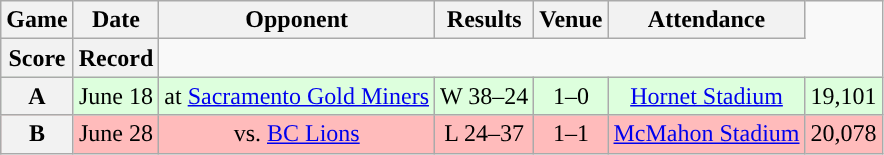<table class="wikitable" style="text-align:center">
<tr>
<th>Game</th>
<th>Date</th>
<th>Opponent</th>
<th>Results</th>
<th>Venue</th>
<th>Attendance</th>
</tr>
<tr>
<th>Score</th>
<th>Record</th>
</tr>
<tr style="background:#ddffdd">
<th>A</th>
<td>June 18</td>
<td>at <a href='#'>Sacramento Gold Miners</a></td>
<td>W 38–24</td>
<td>1–0</td>
<td><a href='#'>Hornet Stadium</a></td>
<td>19,101</td>
</tr>
<tr style="background:#ffbbbb">
<th>B</th>
<td>June 28</td>
<td>vs. <a href='#'>BC Lions</a></td>
<td>L 24–37</td>
<td>1–1</td>
<td><a href='#'>McMahon Stadium</a></td>
<td>20,078</td>
</tr>
</table>
